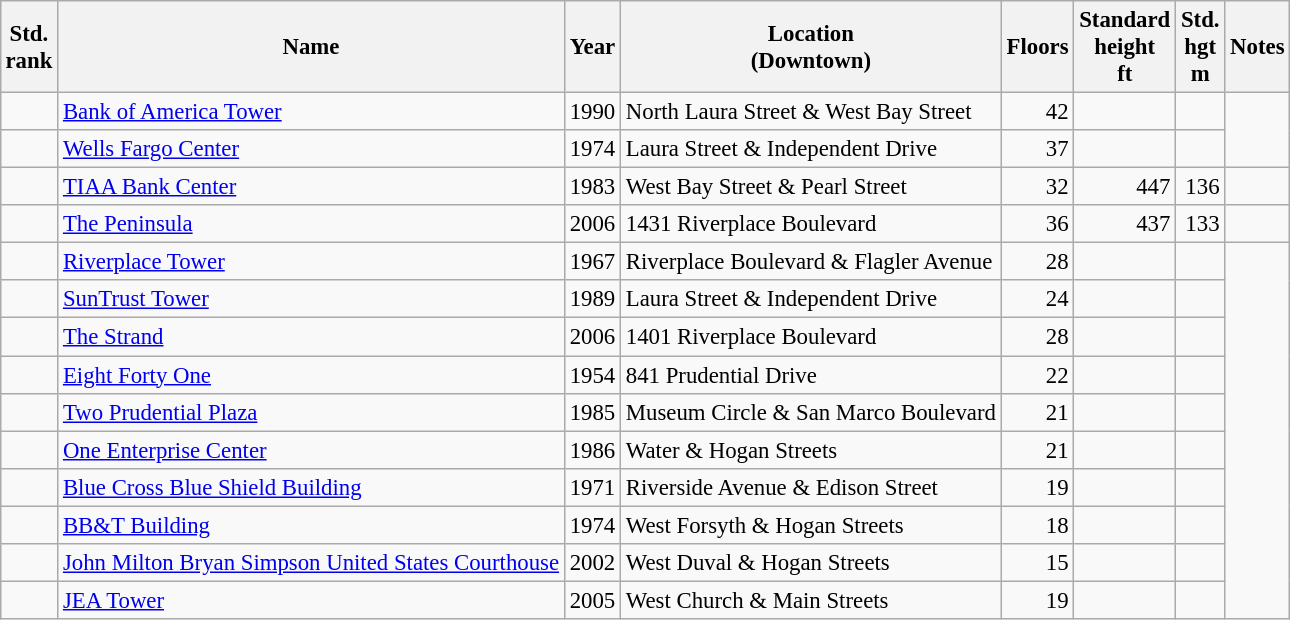<table class="wikitable sortable" style="font-size:95%; margin:0.3em auto;">
<tr>
<th>Std.<br>rank<br></th>
<th>Name</th>
<th>Year<br></th>
<th>Location<br>(Downtown) <br></th>
<th>Floors<br></th>
<th>Standard<br>height<br>ft</th>
<th>Std.<br>hgt<br>m</th>
<th class="unsortable">Notes</th>
</tr>
<tr>
<td></td>
<td><a href='#'>Bank of America Tower</a></td>
<td>1990</td>
<td>North Laura Street & West Bay Street</td>
<td style="text-align:right;">42</td>
<td></td>
<td></td>
</tr>
<tr>
<td></td>
<td><a href='#'>Wells Fargo Center</a></td>
<td>1974</td>
<td>Laura Street & Independent Drive</td>
<td style="text-align:right;">37</td>
<td></td>
<td></td>
</tr>
<tr>
<td></td>
<td><a href='#'>TIAA Bank Center</a></td>
<td>1983</td>
<td>West Bay Street & Pearl Street</td>
<td style="text-align:right;">32</td>
<td style="text-align:right;">447</td>
<td style="text-align:right;">136</td>
<td></td>
</tr>
<tr>
<td></td>
<td><a href='#'>The Peninsula</a></td>
<td>2006</td>
<td>1431 Riverplace Boulevard</td>
<td style="text-align:right;">36</td>
<td style="text-align:right;">437</td>
<td style="text-align:right;">133</td>
<td></td>
</tr>
<tr>
<td></td>
<td><a href='#'>Riverplace Tower</a></td>
<td>1967</td>
<td>Riverplace Boulevard & Flagler Avenue</td>
<td style="text-align:right;">28</td>
<td></td>
<td></td>
</tr>
<tr>
<td></td>
<td><a href='#'>SunTrust Tower</a></td>
<td>1989</td>
<td>Laura Street & Independent Drive</td>
<td style="text-align:right;">24</td>
<td></td>
<td></td>
</tr>
<tr>
<td></td>
<td><a href='#'>The Strand</a></td>
<td>2006</td>
<td>1401 Riverplace Boulevard</td>
<td style="text-align:right;">28</td>
<td></td>
<td></td>
</tr>
<tr>
<td></td>
<td><a href='#'>Eight Forty One</a></td>
<td>1954</td>
<td>841 Prudential Drive</td>
<td style="text-align:right;">22</td>
<td></td>
<td></td>
</tr>
<tr>
<td></td>
<td><a href='#'>Two Prudential Plaza</a></td>
<td>1985</td>
<td>Museum Circle & San Marco Boulevard</td>
<td style="text-align:right;">21</td>
<td></td>
<td></td>
</tr>
<tr>
<td></td>
<td><a href='#'>One Enterprise Center</a></td>
<td>1986</td>
<td>Water & Hogan Streets</td>
<td style="text-align:right;">21</td>
<td></td>
<td></td>
</tr>
<tr>
<td></td>
<td><a href='#'>Blue Cross Blue Shield Building</a></td>
<td>1971</td>
<td>Riverside Avenue & Edison Street</td>
<td style="text-align:right;">19</td>
<td></td>
<td></td>
</tr>
<tr>
<td></td>
<td><a href='#'>BB&T Building</a></td>
<td>1974</td>
<td>West Forsyth & Hogan Streets</td>
<td style="text-align:right;">18</td>
<td></td>
<td></td>
</tr>
<tr>
<td></td>
<td><a href='#'>John Milton Bryan Simpson United States Courthouse</a></td>
<td>2002</td>
<td>West Duval & Hogan Streets</td>
<td style="text-align:right;">15</td>
<td></td>
<td></td>
</tr>
<tr>
<td></td>
<td><a href='#'>JEA Tower</a></td>
<td>2005</td>
<td>West Church & Main Streets</td>
<td style="text-align:right;">19</td>
<td></td>
<td></td>
</tr>
</table>
